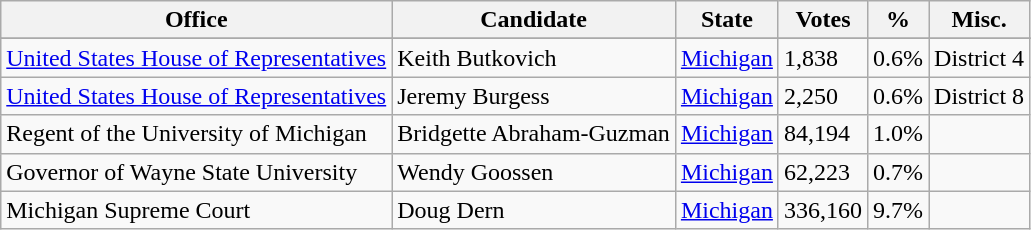<table class="wikitable mw-collapsible">
<tr>
<th>Office</th>
<th>Candidate</th>
<th>State</th>
<th>Votes</th>
<th>%</th>
<th>Misc.</th>
</tr>
<tr>
</tr>
<tr>
<td><a href='#'>United States House of Representatives</a></td>
<td>Keith Butkovich</td>
<td><a href='#'>Michigan</a></td>
<td>1,838</td>
<td>0.6%</td>
<td>District 4</td>
</tr>
<tr>
<td><a href='#'>United States House of Representatives</a></td>
<td>Jeremy Burgess</td>
<td><a href='#'>Michigan</a></td>
<td>2,250</td>
<td>0.6%</td>
<td>District 8</td>
</tr>
<tr>
<td>Regent of the University of Michigan</td>
<td>Bridgette Abraham-Guzman</td>
<td><a href='#'>Michigan</a></td>
<td>84,194</td>
<td>1.0%</td>
<td></td>
</tr>
<tr>
<td>Governor of Wayne State University</td>
<td>Wendy Goossen</td>
<td><a href='#'>Michigan</a></td>
<td>62,223</td>
<td>0.7%</td>
<td></td>
</tr>
<tr>
<td>Michigan Supreme Court</td>
<td>Doug Dern</td>
<td><a href='#'>Michigan</a></td>
<td>336,160</td>
<td>9.7%</td>
<td></td>
</tr>
</table>
